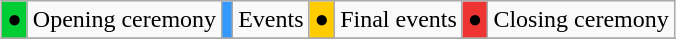<table class="wikitable" style="margin:0.5em auto; font-size:100%; position:relative;">
<tr>
<td bgcolor=#00cc33>●</td>
<td>Opening ceremony</td>
<td bgcolor=#3399ff></td>
<td>Events</td>
<td bgcolor=#ffcc00>●</td>
<td>Final events</td>
<td bgcolor=#ee3333>●</td>
<td>Closing ceremony</td>
</tr>
<tr>
</tr>
</table>
